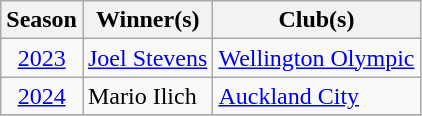<table class="wikitable" style="text-align:center;">
<tr>
<th>Season</th>
<th>Winner(s)</th>
<th>Club(s)</th>
</tr>
<tr>
<td><a href='#'>2023</a></td>
<td style="text-align:left;"> <a href='#'>Joel Stevens</a></td>
<td style="text-align:left;"><a href='#'>Wellington Olympic</a></td>
</tr>
<tr>
<td><a href='#'>2024</a></td>
<td style="text-align:left;"> Mario Ilich</td>
<td style="text-align:left;"><a href='#'>Auckland City</a></td>
</tr>
<tr>
</tr>
</table>
